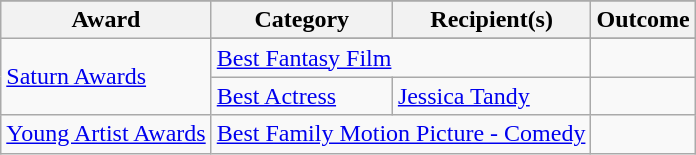<table class="wikitable">
<tr>
</tr>
<tr>
<th>Award</th>
<th>Category</th>
<th>Recipient(s)</th>
<th>Outcome</th>
</tr>
<tr>
<td rowspan="3"><a href='#'>Saturn Awards</a></td>
</tr>
<tr>
<td colspan=2><a href='#'>Best Fantasy Film</a></td>
<td></td>
</tr>
<tr>
<td><a href='#'>Best Actress</a></td>
<td><a href='#'>Jessica Tandy</a></td>
<td></td>
</tr>
<tr>
<td><a href='#'>Young Artist Awards</a></td>
<td colspan=2><a href='#'>Best Family Motion Picture - Comedy</a></td>
<td></td>
</tr>
</table>
